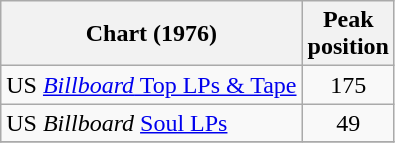<table class="wikitable">
<tr>
<th>Chart (1976)</th>
<th>Peak<br>position</th>
</tr>
<tr>
<td>US <a href='#'><em>Billboard</em> Top LPs & Tape</a></td>
<td align=center>175</td>
</tr>
<tr>
<td>US <em>Billboard</em> <a href='#'>Soul LPs</a></td>
<td align=center>49</td>
</tr>
<tr>
</tr>
</table>
